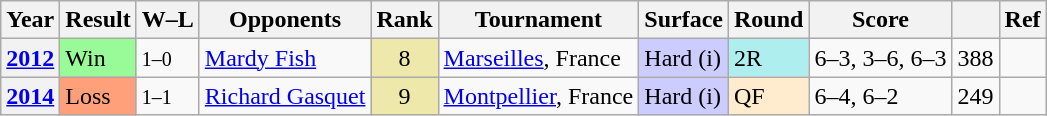<table class="wikitable">
<tr>
<th>Year</th>
<th>Result</th>
<th class=unsortable>W–L</th>
<th>Opponents</th>
<th>Rank</th>
<th>Tournament</th>
<th>Surface</th>
<th>Round</th>
<th>Score</th>
<th></th>
<th>Ref</th>
</tr>
<tr>
<th><a href='#'>2012</a></th>
<td bgcolor=98FB98>Win</td>
<td><small>1–0</small></td>
<td> <a href='#'>Mardy Fish</a></td>
<td bgcolor=eee8aa align=center>8</td>
<td><a href='#'>Marseilles</a>, France</td>
<td bgcolor=ccccff>Hard (i)</td>
<td bgcolor=afeeee>2R</td>
<td>6–3, 3–6, 6–3</td>
<td align=center>388</td>
<td></td>
</tr>
<tr>
<th><a href='#'>2014</a></th>
<td bgcolor=ffa07a>Loss</td>
<td><small>1–1</small></td>
<td> <a href='#'>Richard Gasquet</a></td>
<td bgcolor=eee8aa align=center>9</td>
<td><a href='#'>Montpellier</a>, France</td>
<td bgcolor=ccccff>Hard (i)</td>
<td bgcolor=ffebcd>QF</td>
<td>6–4, 6–2</td>
<td align=center>249</td>
<td></td>
</tr>
</table>
